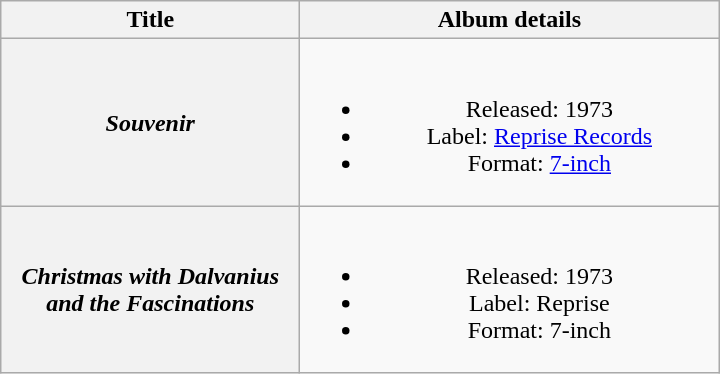<table class="wikitable plainrowheaders" style="text-align:center;">
<tr>
<th scope="col" rowspan="1" style="width:12em;">Title</th>
<th scope="col" rowspan="1" style="width:17em;">Album details</th>
</tr>
<tr>
<th scope="row"><em>Souvenir</em><br></th>
<td><br><ul><li>Released: 1973</li><li>Label: <a href='#'>Reprise Records</a></li><li>Format: <a href='#'>7-inch</a></li></ul></td>
</tr>
<tr>
<th scope="row"><em>Christmas with Dalvanius and the Fascinations</em><br></th>
<td><br><ul><li>Released: 1973</li><li>Label: Reprise</li><li>Format: 7-inch</li></ul></td>
</tr>
</table>
